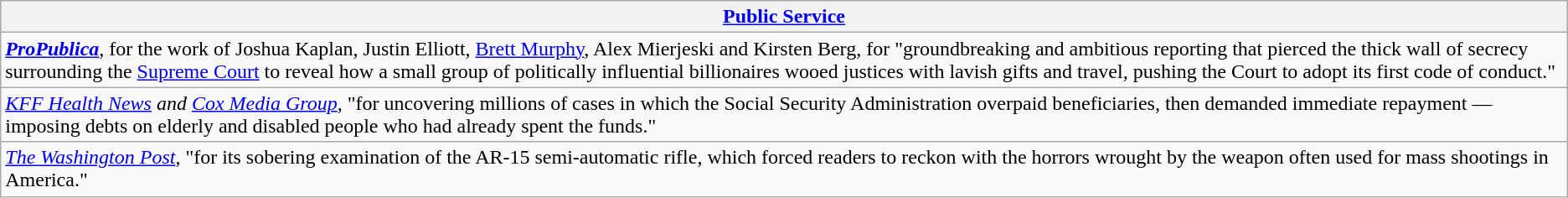<table class="wikitable" style="float:left; float:none;">
<tr>
<th><a href='#'>Public Service</a></th>
</tr>
<tr>
<td><strong><em><a href='#'>ProPublica</a></em></strong>, for the work of Joshua Kaplan, Justin Elliott, <a href='#'>Brett Murphy</a>, Alex Mierjeski and Kirsten Berg, for "groundbreaking and ambitious reporting that pierced the thick wall of secrecy surrounding the <a href='#'>Supreme Court</a> to reveal how a small group of politically influential billionaires wooed justices with lavish gifts and travel, pushing the Court to adopt its first code of conduct."</td>
</tr>
<tr>
<td><em><a href='#'>KFF Health News</a> and <a href='#'>Cox Media Group</a></em>, "for uncovering millions of cases in which the Social Security Administration overpaid beneficiaries, then demanded immediate repayment — imposing debts on elderly and disabled people who had already spent the funds."</td>
</tr>
<tr>
<td><em><a href='#'>The Washington Post</a></em>, "for its sobering examination of the AR-15 semi-automatic rifle, which forced readers to reckon with the horrors wrought by the weapon often used for mass shootings in America."</td>
</tr>
</table>
